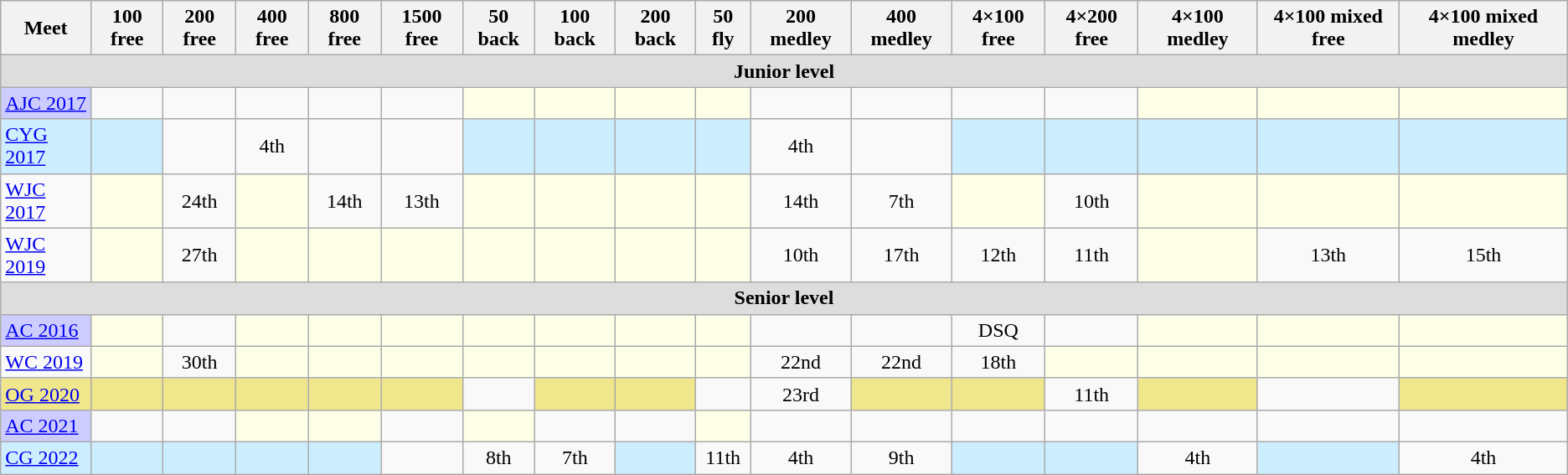<table class="sortable wikitable">
<tr>
<th>Meet</th>
<th class="unsortable">100 free</th>
<th class="unsortable">200 free</th>
<th class="unsortable">400 free</th>
<th class="unsortable">800 free</th>
<th class="unsortable">1500 free</th>
<th class="unsortable">50 back</th>
<th class="unsortable">100 back</th>
<th class="unsortable">200 back</th>
<th class="unsortable">50 fly</th>
<th class="unsortable">200 medley</th>
<th class="unsortable">400 medley</th>
<th class="unsortable">4×100 free</th>
<th class="unsortable">4×200 free</th>
<th class="unsortable">4×100 medley</th>
<th class="unsortable">4×100 mixed free</th>
<th class="unsortable">4×100 mixed medley</th>
</tr>
<tr bgcolor="#DDDDDD">
<td colspan="17" align="center"><strong>Junior level</strong></td>
</tr>
<tr>
<td style="background:#ccccff"><a href='#'>AJC 2017</a></td>
<td align="center"></td>
<td align="center"></td>
<td align="center"></td>
<td align="center"></td>
<td></td>
<td style="background:#fdffe7"></td>
<td style="background:#fdffe7"></td>
<td style="background:#fdffe7"></td>
<td style="background:#fdffe7"></td>
<td align="center"></td>
<td align="center"></td>
<td align="center"></td>
<td align="center"></td>
<td style="background:#fdffe7"></td>
<td style="background:#fdffe7"></td>
<td style="background:#fdffe7"></td>
</tr>
<tr>
<td style="background:#cceeff"><a href='#'>CYG 2017</a></td>
<td style="background:#cceeff"></td>
<td align="center"></td>
<td align="center">4th</td>
<td align="center"></td>
<td></td>
<td style="background:#cceeff"></td>
<td style="background:#cceeff"></td>
<td style="background:#cceeff"></td>
<td style="background:#cceeff"></td>
<td align="center">4th</td>
<td align="center"></td>
<td style="background:#cceeff"></td>
<td style="background:#cceeff"></td>
<td style="background:#cceeff"></td>
<td style="background:#cceeff"></td>
<td style="background:#cceeff"></td>
</tr>
<tr>
<td><a href='#'>WJC 2017</a></td>
<td style="background:#fdffe7"></td>
<td align="center">24th</td>
<td style="background:#fdffe7"></td>
<td align="center">14th</td>
<td align="center">13th</td>
<td style="background:#fdffe7"></td>
<td style="background:#fdffe7"></td>
<td style="background:#fdffe7"></td>
<td style="background:#fdffe7"></td>
<td align="center">14th</td>
<td align="center">7th</td>
<td style="background:#fdffe7"></td>
<td align="center">10th</td>
<td style="background:#fdffe7"></td>
<td style="background:#fdffe7"></td>
<td style="background:#fdffe7"></td>
</tr>
<tr>
<td><a href='#'>WJC 2019</a></td>
<td style="background:#fdffe7"></td>
<td align="center">27th</td>
<td style="background:#fdffe7"></td>
<td style="background:#fdffe7"></td>
<td style="background:#fdffe7"></td>
<td style="background:#fdffe7"></td>
<td style="background:#fdffe7"></td>
<td style="background:#fdffe7"></td>
<td style="background:#fdffe7"></td>
<td align="center">10th</td>
<td align="center">17th</td>
<td align="center">12th</td>
<td align="center">11th</td>
<td style="background:#fdffe7"></td>
<td align="center">13th</td>
<td align="center">15th</td>
</tr>
<tr bgcolor="#DDDDDD">
<td colspan="17" align="center"><strong>Senior level</strong></td>
</tr>
<tr>
<td style="background:#ccccff"><a href='#'>AC 2016</a></td>
<td style="background:#fdffe7"></td>
<td align="center"></td>
<td style="background:#fdffe7"></td>
<td style="background:#fdffe7"></td>
<td style="background:#fdffe7"></td>
<td style="background:#fdffe7"></td>
<td style="background:#fdffe7"></td>
<td style="background:#fdffe7"></td>
<td style="background:#fdffe7"></td>
<td align="center"></td>
<td align="center"></td>
<td align="center">DSQ</td>
<td align="center"></td>
<td style="background:#fdffe7"></td>
<td style="background:#fdffe7"></td>
<td style="background:#fdffe7"></td>
</tr>
<tr>
<td><a href='#'>WC 2019</a></td>
<td style="background:#fdffe7"></td>
<td align="center">30th</td>
<td style="background:#fdffe7"></td>
<td style="background:#fdffe7"></td>
<td style="background:#fdffe7"></td>
<td style="background:#fdffe7"></td>
<td style="background:#fdffe7"></td>
<td style="background:#fdffe7"></td>
<td style="background:#fdffe7"></td>
<td align="center">22nd</td>
<td align="center">22nd</td>
<td align="center">18th</td>
<td style="background:#fdffe7"></td>
<td style="background:#fdffe7"></td>
<td style="background:#fdffe7"></td>
<td style="background:#fdffe7"></td>
</tr>
<tr>
<td style="background:#f0e68c"><a href='#'>OG 2020</a></td>
<td style="background:#f0e68c"></td>
<td style="background:#f0e68c"></td>
<td style="background:#f0e68c"></td>
<td style="background:#f0e68c"></td>
<td style="background:#f0e68c"></td>
<td></td>
<td style="background:#f0e68c"></td>
<td style="background:#f0e68c"></td>
<td></td>
<td align="center">23rd</td>
<td style="background:#f0e68c"></td>
<td style="background:#f0e68c"></td>
<td align="center">11th</td>
<td style="background:#f0e68c"></td>
<td></td>
<td style="background:#f0e68c"></td>
</tr>
<tr>
<td style="background:#ccccff"><a href='#'>AC 2021</a></td>
<td align="center"></td>
<td align="center"></td>
<td style="background:#fdffe7"></td>
<td style="background:#fdffe7"></td>
<td></td>
<td style="background:#fdffe7"></td>
<td align="center"></td>
<td align="center"></td>
<td style="background:#fdffe7"></td>
<td align="center"></td>
<td align="center"></td>
<td align="center"></td>
<td align="center"></td>
<td align="center"></td>
<td align="center"></td>
<td align="center"></td>
</tr>
<tr>
<td style="background:#cceeff"><a href='#'>CG 2022</a></td>
<td style="background:#cceeff"></td>
<td style="background:#cceeff"></td>
<td style="background:#cceeff"></td>
<td style="background:#cceeff"></td>
<td></td>
<td align="center">8th</td>
<td align="center">7th</td>
<td style="background:#cceeff"></td>
<td align="center">11th</td>
<td align="center">4th</td>
<td align="center">9th</td>
<td style="background:#cceeff"></td>
<td style="background:#cceeff"></td>
<td align="center">4th</td>
<td style="background:#cceeff"></td>
<td align="center">4th</td>
</tr>
</table>
